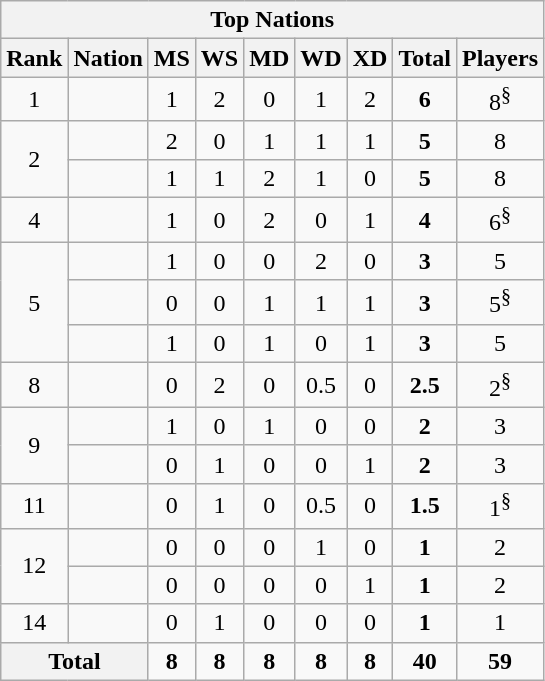<table class="wikitable" style="text-align:center">
<tr>
<th colspan=10>Top Nations</th>
</tr>
<tr>
<th>Rank</th>
<th>Nation</th>
<th>MS</th>
<th>WS</th>
<th>MD</th>
<th>WD</th>
<th>XD</th>
<th>Total</th>
<th>Players</th>
</tr>
<tr>
<td>1</td>
<td align=left></td>
<td>1</td>
<td>2</td>
<td>0</td>
<td>1</td>
<td>2</td>
<td><strong>6</strong></td>
<td>8<sup>§</sup></td>
</tr>
<tr align=center>
<td rowspan=2>2</td>
<td align=left></td>
<td>2</td>
<td>0</td>
<td>1</td>
<td>1</td>
<td>1</td>
<td><strong>5</strong></td>
<td>8</td>
</tr>
<tr align=center>
<td align=left></td>
<td>1</td>
<td>1</td>
<td>2</td>
<td>1</td>
<td>0</td>
<td><strong>5</strong></td>
<td>8</td>
</tr>
<tr align=center>
<td>4</td>
<td align=left></td>
<td>1</td>
<td>0</td>
<td>2</td>
<td>0</td>
<td>1</td>
<td><strong>4</strong></td>
<td>6<sup>§</sup></td>
</tr>
<tr align=center>
<td rowspan=3>5</td>
<td align=left></td>
<td>1</td>
<td>0</td>
<td>0</td>
<td>2</td>
<td>0</td>
<td><strong>3</strong></td>
<td>5</td>
</tr>
<tr align=center>
<td align=left></td>
<td>0</td>
<td>0</td>
<td>1</td>
<td>1</td>
<td>1</td>
<td><strong>3</strong></td>
<td>5<sup>§</sup></td>
</tr>
<tr align=center>
<td align=left></td>
<td>1</td>
<td>0</td>
<td>1</td>
<td>0</td>
<td>1</td>
<td><strong>3</strong></td>
<td>5</td>
</tr>
<tr align=center>
<td>8</td>
<td align=left></td>
<td>0</td>
<td>2</td>
<td>0</td>
<td>0.5</td>
<td>0</td>
<td><strong>2.5</strong></td>
<td>2<sup>§</sup></td>
</tr>
<tr align=center>
<td rowspan=2>9</td>
<td align=left></td>
<td>1</td>
<td>0</td>
<td>1</td>
<td>0</td>
<td>0</td>
<td><strong>2</strong></td>
<td>3</td>
</tr>
<tr align=center>
<td align=left></td>
<td>0</td>
<td>1</td>
<td>0</td>
<td>0</td>
<td>1</td>
<td><strong>2</strong></td>
<td>3</td>
</tr>
<tr align=center>
<td>11</td>
<td align=left></td>
<td>0</td>
<td>1</td>
<td>0</td>
<td>0.5</td>
<td>0</td>
<td><strong>1.5</strong></td>
<td>1<sup>§</sup></td>
</tr>
<tr align=center>
<td rowspan=2>12</td>
<td align=left></td>
<td>0</td>
<td>0</td>
<td>0</td>
<td>1</td>
<td>0</td>
<td><strong>1</strong></td>
<td>2</td>
</tr>
<tr align=center>
<td align=left></td>
<td>0</td>
<td>0</td>
<td>0</td>
<td>0</td>
<td>1</td>
<td><strong>1</strong></td>
<td>2</td>
</tr>
<tr align=center>
<td>14</td>
<td align=left></td>
<td>0</td>
<td>1</td>
<td>0</td>
<td>0</td>
<td>0</td>
<td><strong>1</strong></td>
<td>1</td>
</tr>
<tr>
<th colspan=2>Total</th>
<td><strong>8</strong></td>
<td><strong>8</strong></td>
<td><strong>8</strong></td>
<td><strong>8</strong></td>
<td><strong>8</strong></td>
<td><strong>40</strong></td>
<td><strong>59</strong></td>
</tr>
</table>
